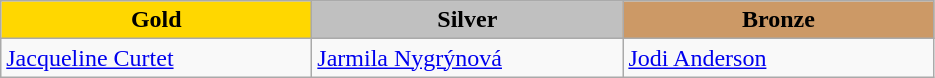<table class="wikitable" style="text-align:left">
<tr align="center">
<td width=200 bgcolor=gold><strong>Gold</strong></td>
<td width=200 bgcolor=silver><strong>Silver</strong></td>
<td width=200 bgcolor=CC9966><strong>Bronze</strong></td>
</tr>
<tr>
<td><a href='#'>Jacqueline Curtet</a><br><em></em></td>
<td><a href='#'>Jarmila Nygrýnová</a><br><em></em></td>
<td><a href='#'>Jodi Anderson</a><br><em></em></td>
</tr>
</table>
